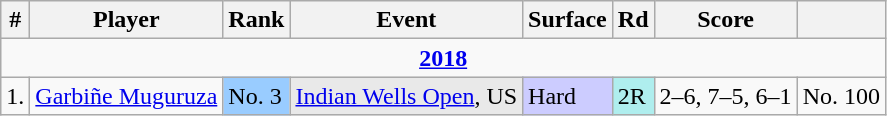<table class="wikitable sortable">
<tr>
<th>#</th>
<th>Player</th>
<th>Rank</th>
<th>Event</th>
<th>Surface</th>
<th>Rd</th>
<th>Score</th>
<th></th>
</tr>
<tr>
<td colspan=8 style=text-align:center><strong><a href='#'>2018</a></strong></td>
</tr>
<tr>
<td>1.</td>
<td> <a href='#'>Garbiñe Muguruza</a></td>
<td bgcolor=99ccff>No. 3</td>
<td bgcolor=e9e9e9><a href='#'>Indian Wells Open</a>, US</td>
<td bgcolor=CCCCFF>Hard</td>
<td bgcolor=AFEEEE>2R</td>
<td>2–6, 7–5, 6–1</td>
<td>No. 100</td>
</tr>
</table>
